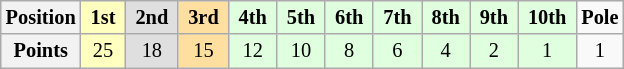<table class="wikitable" style="font-size:85%; text-align:center">
<tr>
<th>Position</th>
<td style="background:#FFFFBF;"> <strong>1st</strong> </td>
<td style="background:#DFDFDF;"> <strong>2nd</strong> </td>
<td style="background:#FFDF9F;"> <strong>3rd</strong> </td>
<td style="background:#DFFFDF;"> <strong>4th</strong> </td>
<td style="background:#DFFFDF;"> <strong>5th</strong> </td>
<td style="background:#DFFFDF;"> <strong>6th</strong> </td>
<td style="background:#DFFFDF;"> <strong>7th</strong> </td>
<td style="background:#DFFFDF;"> <strong>8th</strong> </td>
<td style="background:#DFFFDF;"> <strong>9th</strong> </td>
<td style="background:#DFFFDF;"> <strong>10th</strong> </td>
<td><strong>Pole</strong></td>
</tr>
<tr>
<th>Points</th>
<td style="background:#FFFFBF;">25</td>
<td style="background:#DFDFDF;">18</td>
<td style="background:#FFDF9F;">15</td>
<td style="background:#DFFFDF;">12</td>
<td style="background:#DFFFDF;">10</td>
<td style="background:#DFFFDF;">8</td>
<td style="background:#DFFFDF;">6</td>
<td style="background:#DFFFDF;">4</td>
<td style="background:#DFFFDF;">2</td>
<td style="background:#DFFFDF;">1</td>
<td>1</td>
</tr>
</table>
